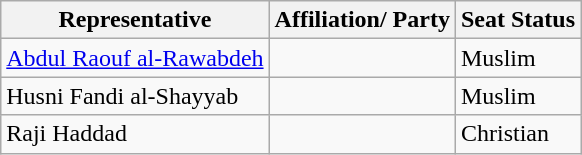<table class="wikitable">
<tr>
<th>Representative</th>
<th>Affiliation/ Party</th>
<th>Seat Status</th>
</tr>
<tr>
<td><a href='#'>Abdul Raouf al-Rawabdeh</a></td>
<td></td>
<td>Muslim</td>
</tr>
<tr>
<td>Husni Fandi al-Shayyab</td>
<td></td>
<td>Muslim</td>
</tr>
<tr>
<td>Raji Haddad</td>
<td></td>
<td>Christian</td>
</tr>
</table>
